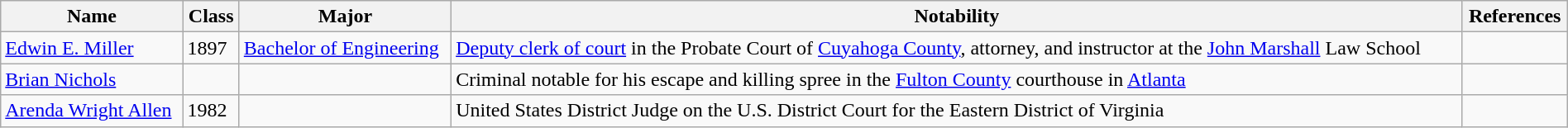<table class="wikitable" style="width:100%;">
<tr>
<th>Name</th>
<th>Class</th>
<th>Major</th>
<th>Notability</th>
<th>References</th>
</tr>
<tr>
<td><a href='#'>Edwin E. Miller</a></td>
<td>1897</td>
<td><a href='#'>Bachelor of Engineering</a></td>
<td><a href='#'>Deputy clerk of court</a> in the Probate Court of <a href='#'>Cuyahoga County</a>, attorney, and instructor at the <a href='#'>John Marshall</a> Law School</td>
<td></td>
</tr>
<tr>
<td><a href='#'>Brian Nichols</a></td>
<td></td>
<td></td>
<td>Criminal notable for his escape and killing spree in the <a href='#'>Fulton County</a> courthouse in <a href='#'>Atlanta</a></td>
<td></td>
</tr>
<tr>
<td><a href='#'>Arenda Wright Allen</a></td>
<td>1982</td>
<td></td>
<td>United States District Judge on the U.S. District Court for the Eastern District of Virginia</td>
<td></td>
</tr>
</table>
